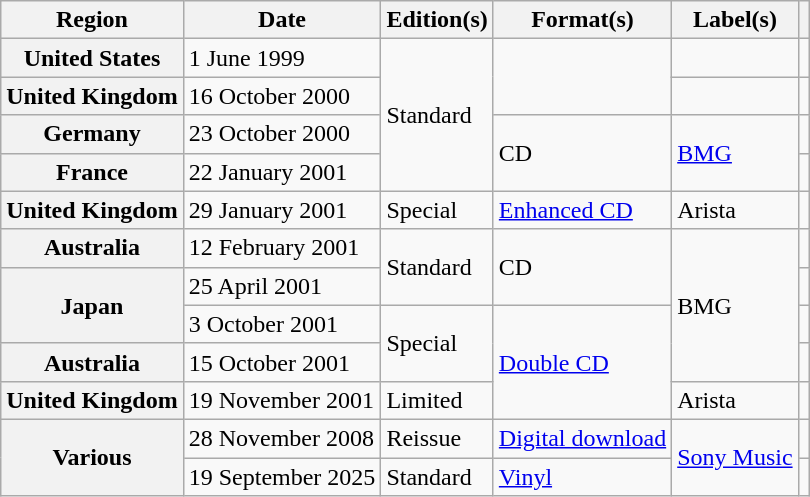<table class="wikitable plainrowheaders">
<tr>
<th scope="col">Region</th>
<th scope="col">Date</th>
<th scope="col">Edition(s)</th>
<th scope="col">Format(s)</th>
<th scope="col">Label(s)</th>
<th scope="col"></th>
</tr>
<tr>
<th scope="row">United States</th>
<td>1 June 1999</td>
<td rowspan="4">Standard</td>
<td rowspan="2"></td>
<td></td>
<td></td>
</tr>
<tr>
<th scope="row">United Kingdom</th>
<td>16 October 2000</td>
<td></td>
<td></td>
</tr>
<tr>
<th scope="row">Germany</th>
<td>23 October 2000</td>
<td rowspan="2">CD</td>
<td rowspan="2"><a href='#'>BMG</a></td>
<td></td>
</tr>
<tr>
<th scope="row">France</th>
<td>22 January 2001</td>
<td></td>
</tr>
<tr>
<th scope="row">United Kingdom</th>
<td>29 January 2001</td>
<td>Special</td>
<td><a href='#'>Enhanced CD</a></td>
<td>Arista</td>
<td></td>
</tr>
<tr>
<th scope="row">Australia</th>
<td>12 February 2001</td>
<td rowspan="2">Standard</td>
<td rowspan="2">CD</td>
<td rowspan="4">BMG</td>
<td></td>
</tr>
<tr>
<th scope="row" rowspan="2">Japan</th>
<td>25 April 2001</td>
<td></td>
</tr>
<tr>
<td>3 October 2001</td>
<td rowspan="2">Special</td>
<td rowspan="3"><a href='#'>Double CD</a></td>
<td></td>
</tr>
<tr>
<th scope="row">Australia</th>
<td>15 October 2001</td>
<td></td>
</tr>
<tr>
<th scope="row">United Kingdom</th>
<td>19 November 2001</td>
<td>Limited</td>
<td>Arista</td>
<td></td>
</tr>
<tr>
<th scope="row" rowspan="2">Various</th>
<td>28 November 2008</td>
<td>Reissue</td>
<td><a href='#'>Digital download</a></td>
<td rowspan="2"><a href='#'>Sony Music</a></td>
<td></td>
</tr>
<tr>
<td>19 September 2025</td>
<td>Standard</td>
<td><a href='#'>Vinyl</a></td>
<td></td>
</tr>
</table>
